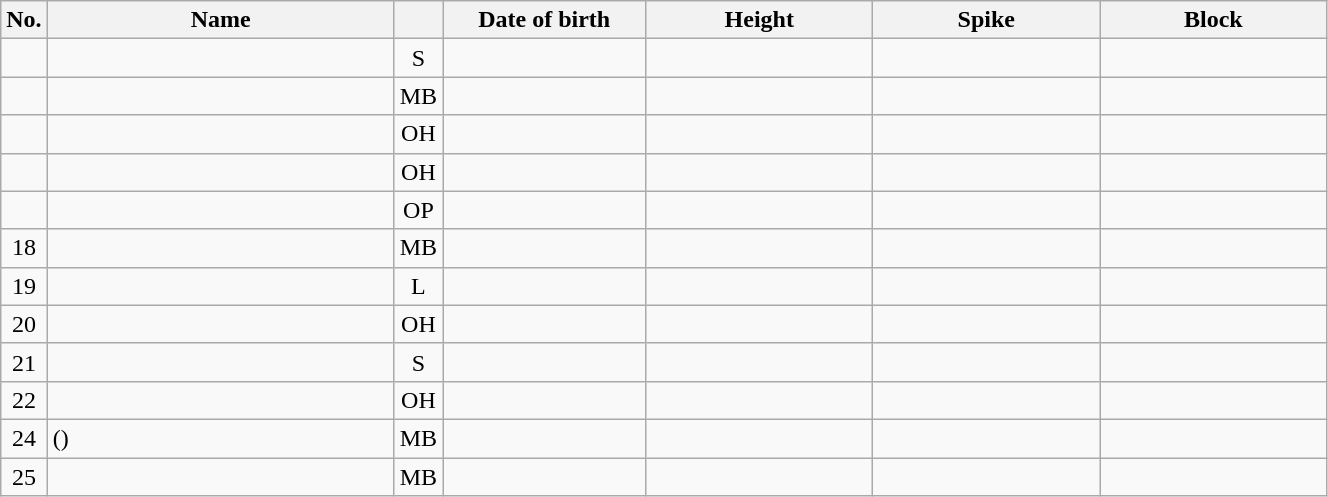<table class="wikitable sortable" style="font-size:100%; text-align:center;">
<tr>
<th>No.</th>
<th style="width:14em">Name</th>
<th></th>
<th style="width:8em">Date of birth</th>
<th style="width:9em">Height</th>
<th style="width:9em">Spike</th>
<th style="width:9em">Block</th>
</tr>
<tr>
<td></td>
<td align=left></td>
<td>S</td>
<td align=right></td>
<td></td>
<td></td>
<td></td>
</tr>
<tr>
<td></td>
<td align=left></td>
<td>MB</td>
<td align=right></td>
<td></td>
<td></td>
<td></td>
</tr>
<tr>
<td></td>
<td align=left></td>
<td>OH</td>
<td align=right></td>
<td></td>
<td></td>
<td></td>
</tr>
<tr>
<td></td>
<td align=left></td>
<td>OH</td>
<td align=right></td>
<td></td>
<td></td>
<td></td>
</tr>
<tr>
<td></td>
<td align=left></td>
<td>OP</td>
<td align=right></td>
<td></td>
<td></td>
<td></td>
</tr>
<tr>
<td>18</td>
<td align=left></td>
<td>MB</td>
<td align=right></td>
<td></td>
<td></td>
<td></td>
</tr>
<tr>
<td>19</td>
<td align=left></td>
<td>L</td>
<td align=right></td>
<td></td>
<td></td>
<td></td>
</tr>
<tr>
<td>20</td>
<td align=left></td>
<td>OH</td>
<td align=right></td>
<td></td>
<td></td>
<td></td>
</tr>
<tr>
<td>21</td>
<td align=left></td>
<td>S</td>
<td align=right></td>
<td></td>
<td></td>
<td></td>
</tr>
<tr>
<td>22</td>
<td align=left></td>
<td>OH</td>
<td align=right></td>
<td></td>
<td></td>
<td></td>
</tr>
<tr>
<td>24</td>
<td align=left> ()</td>
<td>MB</td>
<td align=right></td>
<td></td>
<td></td>
<td></td>
</tr>
<tr>
<td>25</td>
<td align=left></td>
<td>MB</td>
<td align=right></td>
<td></td>
<td></td>
<td></td>
</tr>
</table>
